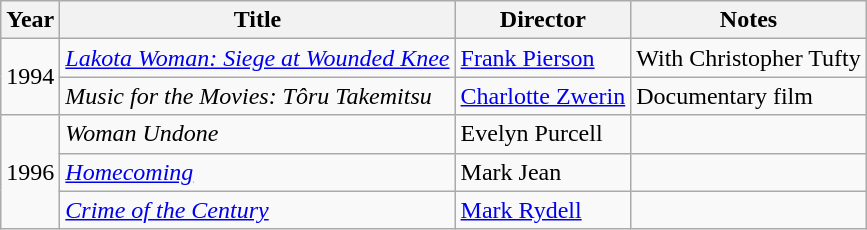<table class="wikitable">
<tr>
<th>Year</th>
<th>Title</th>
<th>Director</th>
<th>Notes</th>
</tr>
<tr>
<td rowspan=2>1994</td>
<td><em><a href='#'>Lakota Woman: Siege at Wounded Knee</a></em></td>
<td><a href='#'>Frank Pierson</a></td>
<td>With Christopher Tufty</td>
</tr>
<tr>
<td><em>Music for the Movies: Tôru Takemitsu</em></td>
<td><a href='#'>Charlotte Zwerin</a></td>
<td>Documentary film</td>
</tr>
<tr>
<td rowspan=3>1996</td>
<td><em>Woman Undone</em></td>
<td>Evelyn Purcell</td>
<td></td>
</tr>
<tr>
<td><em><a href='#'>Homecoming</a></em></td>
<td>Mark Jean</td>
<td></td>
</tr>
<tr>
<td><em><a href='#'>Crime of the Century</a></em></td>
<td><a href='#'>Mark Rydell</a></td>
<td></td>
</tr>
</table>
